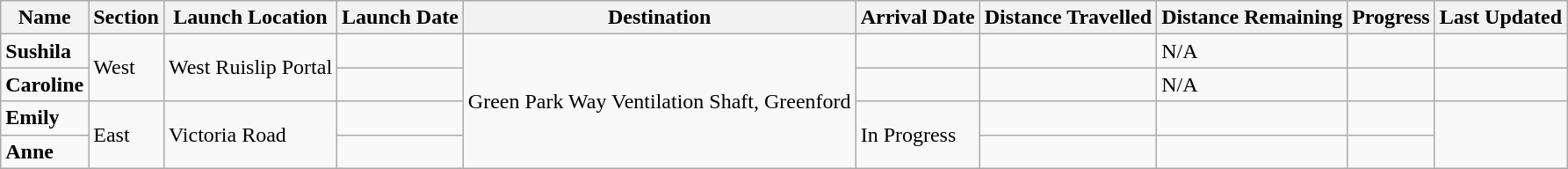<table class="wikitable">
<tr>
<th>Name</th>
<th>Section</th>
<th>Launch Location</th>
<th>Launch Date</th>
<th>Destination</th>
<th>Arrival Date</th>
<th>Distance Travelled</th>
<th>Distance Remaining</th>
<th>Progress</th>
<th>Last Updated</th>
</tr>
<tr>
<td><strong>Sushila</strong></td>
<td rowspan=2>West</td>
<td rowspan=2>West Ruislip Portal</td>
<td></td>
<td rowspan=4>Green Park Way Ventilation Shaft, Greenford</td>
<td></td>
<td></td>
<td>N/A</td>
<td></td>
<td></td>
</tr>
<tr>
<td><strong>Caroline</strong></td>
<td></td>
<td></td>
<td></td>
<td>N/A</td>
<td></td>
<td></td>
</tr>
<tr>
<td><strong>Emily</strong></td>
<td rowspan=2>East</td>
<td rowspan=2>Victoria Road</td>
<td></td>
<td rowspan=2>In Progress</td>
<td></td>
<td></td>
<td></td>
<td rowspan=2></td>
</tr>
<tr>
<td><strong>Anne</strong></td>
<td></td>
<td></td>
<td></td>
<td></td>
</tr>
</table>
